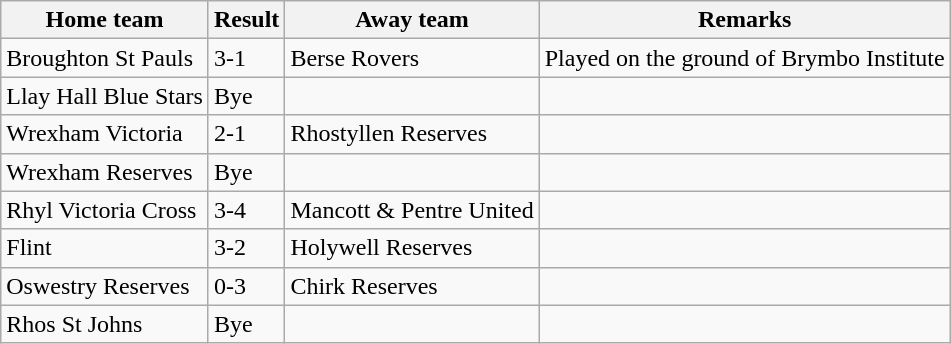<table class="wikitable">
<tr>
<th>Home team</th>
<th>Result</th>
<th>Away team</th>
<th>Remarks</th>
</tr>
<tr>
<td>Broughton St Pauls</td>
<td>3-1</td>
<td>Berse Rovers</td>
<td>Played on the ground of Brymbo Institute</td>
</tr>
<tr>
<td>Llay Hall Blue Stars</td>
<td>Bye</td>
<td></td>
<td></td>
</tr>
<tr>
<td>Wrexham Victoria</td>
<td>2-1</td>
<td>Rhostyllen Reserves</td>
<td></td>
</tr>
<tr>
<td>Wrexham Reserves</td>
<td>Bye</td>
<td></td>
<td></td>
</tr>
<tr>
<td>Rhyl Victoria Cross</td>
<td>3-4</td>
<td>Mancott & Pentre United</td>
<td></td>
</tr>
<tr>
<td>Flint</td>
<td>3-2</td>
<td>Holywell Reserves</td>
<td></td>
</tr>
<tr>
<td> Oswestry Reserves</td>
<td>0-3</td>
<td>Chirk Reserves</td>
<td></td>
</tr>
<tr>
<td>Rhos St Johns</td>
<td>Bye</td>
<td></td>
<td></td>
</tr>
</table>
